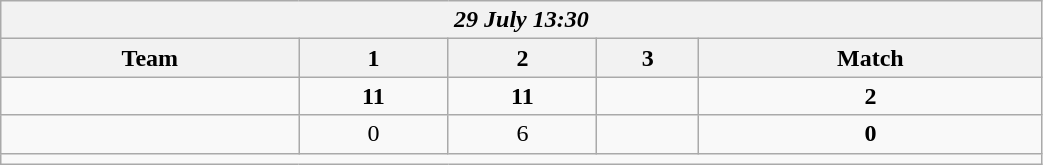<table class=wikitable style="text-align:center; width: 55%">
<tr>
<th colspan=10><em>29 July 13:30</em></th>
</tr>
<tr>
<th>Team</th>
<th>1</th>
<th>2</th>
<th>3</th>
<th>Match</th>
</tr>
<tr>
<td align=left><strong><br></strong></td>
<td><strong>11</strong></td>
<td><strong>11</strong></td>
<td></td>
<td><strong>2</strong></td>
</tr>
<tr>
<td align=left><br></td>
<td>0</td>
<td>6</td>
<td></td>
<td><strong>0</strong></td>
</tr>
<tr>
<td colspan=10></td>
</tr>
</table>
